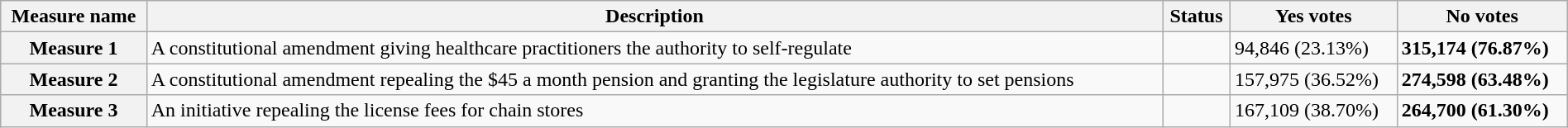<table class="wikitable sortable plainrowheaders" style="width:100%">
<tr>
<th scope="col">Measure name</th>
<th class="unsortable" scope="col">Description</th>
<th scope="col">Status</th>
<th scope="col">Yes votes</th>
<th scope="col">No votes</th>
</tr>
<tr>
<th scope="row">Measure 1</th>
<td>A constitutional amendment giving healthcare practitioners the authority to self-regulate</td>
<td></td>
<td>94,846 (23.13%)</td>
<td><strong>315,174 (76.87%)</strong></td>
</tr>
<tr>
<th scope="row">Measure 2</th>
<td>A constitutional amendment repealing the $45 a month pension and granting the legislature authority to set pensions</td>
<td></td>
<td>157,975 (36.52%)</td>
<td><strong>274,598 (63.48%)</strong></td>
</tr>
<tr>
<th scope="row">Measure 3</th>
<td>An initiative repealing the license fees for chain stores</td>
<td></td>
<td>167,109 (38.70%)</td>
<td><strong>264,700 (61.30%)</strong></td>
</tr>
</table>
